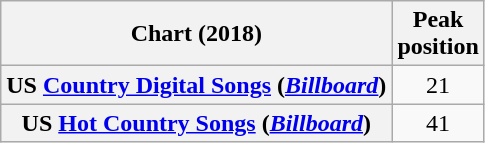<table class="wikitable sortable plainrowheaders" style="text-align:center">
<tr>
<th scope="col">Chart (2018)</th>
<th scope="col">Peak<br>position</th>
</tr>
<tr>
<th scope="row">US <a href='#'>Country Digital Songs</a> (<em><a href='#'>Billboard</a></em>)</th>
<td>21</td>
</tr>
<tr>
<th scope="row">US <a href='#'>Hot Country Songs</a> (<em><a href='#'>Billboard</a></em>)</th>
<td>41</td>
</tr>
</table>
